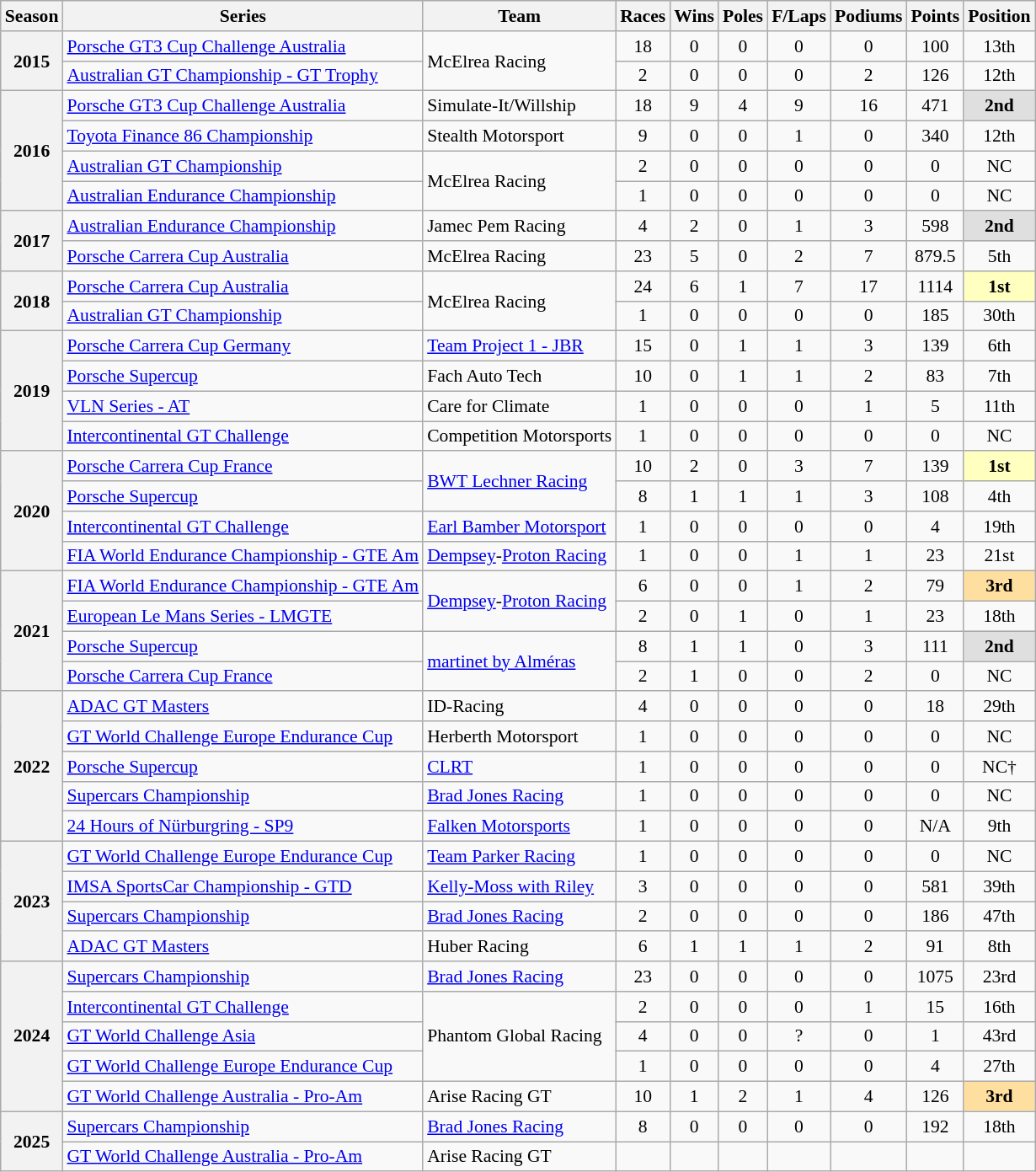<table class="wikitable" style="font-size: 90%; text-align:center">
<tr>
<th>Season</th>
<th>Series</th>
<th>Team</th>
<th>Races</th>
<th>Wins</th>
<th>Poles</th>
<th>F/Laps</th>
<th>Podiums</th>
<th>Points</th>
<th>Position</th>
</tr>
<tr>
<th rowspan=2>2015</th>
<td align=left><a href='#'>Porsche GT3 Cup Challenge Australia</a></td>
<td rowspan=2 align=left>McElrea Racing</td>
<td>18</td>
<td>0</td>
<td>0</td>
<td>0</td>
<td>0</td>
<td>100</td>
<td>13th</td>
</tr>
<tr>
<td align=left><a href='#'>Australian GT Championship - GT Trophy</a></td>
<td>2</td>
<td>0</td>
<td>0</td>
<td>0</td>
<td>2</td>
<td>126</td>
<td>12th</td>
</tr>
<tr>
<th rowspan=4>2016</th>
<td align=left><a href='#'>Porsche GT3 Cup Challenge Australia</a></td>
<td align=left>Simulate-It/Willship</td>
<td>18</td>
<td>9</td>
<td>4</td>
<td>9</td>
<td>16</td>
<td>471</td>
<td style="background:#DFDFDF;"><strong>2nd</strong></td>
</tr>
<tr>
<td align=left><a href='#'>Toyota Finance 86 Championship</a></td>
<td align=left>Stealth Motorsport</td>
<td>9</td>
<td>0</td>
<td>0</td>
<td>1</td>
<td>0</td>
<td>340</td>
<td>12th</td>
</tr>
<tr>
<td align=left><a href='#'>Australian GT Championship</a></td>
<td rowspan=2 align=left>McElrea Racing</td>
<td>2</td>
<td>0</td>
<td>0</td>
<td>0</td>
<td>0</td>
<td>0</td>
<td>NC</td>
</tr>
<tr>
<td align=left><a href='#'>Australian Endurance Championship</a></td>
<td>1</td>
<td>0</td>
<td>0</td>
<td>0</td>
<td>0</td>
<td>0</td>
<td>NC</td>
</tr>
<tr>
<th rowspan=2>2017</th>
<td align=left><a href='#'>Australian Endurance Championship</a></td>
<td align=left>Jamec Pem Racing</td>
<td>4</td>
<td>2</td>
<td>0</td>
<td>1</td>
<td>3</td>
<td>598</td>
<td style="background:#DFDFDF;"><strong>2nd</strong></td>
</tr>
<tr>
<td align=left><a href='#'>Porsche Carrera Cup Australia</a></td>
<td align="left">McElrea Racing</td>
<td>23</td>
<td>5</td>
<td>0</td>
<td>2</td>
<td>7</td>
<td>879.5</td>
<td>5th</td>
</tr>
<tr>
<th rowspan=2>2018</th>
<td align=left><a href='#'>Porsche Carrera Cup Australia</a></td>
<td rowspan="2" align=left>McElrea Racing</td>
<td>24</td>
<td>6</td>
<td>1</td>
<td>7</td>
<td>17</td>
<td>1114</td>
<td style="background:#FFFFBF;"><strong>1st</strong></td>
</tr>
<tr>
<td align=left><a href='#'>Australian GT Championship</a></td>
<td>1</td>
<td>0</td>
<td>0</td>
<td>0</td>
<td>0</td>
<td>185</td>
<td>30th</td>
</tr>
<tr>
<th rowspan=4>2019</th>
<td align=left><a href='#'>Porsche Carrera Cup Germany</a></td>
<td align=left><a href='#'>Team Project 1 - JBR</a></td>
<td>15</td>
<td>0</td>
<td>1</td>
<td>1</td>
<td>3</td>
<td>139</td>
<td>6th</td>
</tr>
<tr>
<td align=left><a href='#'>Porsche Supercup</a></td>
<td align=left>Fach Auto Tech</td>
<td>10</td>
<td>0</td>
<td>1</td>
<td>1</td>
<td>2</td>
<td>83</td>
<td>7th</td>
</tr>
<tr>
<td align=left><a href='#'>VLN Series - AT</a></td>
<td align=left>Care for Climate</td>
<td>1</td>
<td>0</td>
<td>0</td>
<td>0</td>
<td>1</td>
<td>5</td>
<td>11th</td>
</tr>
<tr>
<td align=left><a href='#'>Intercontinental GT Challenge</a></td>
<td align=left>Competition Motorsports</td>
<td>1</td>
<td>0</td>
<td>0</td>
<td>0</td>
<td>0</td>
<td>0</td>
<td>NC</td>
</tr>
<tr>
<th rowspan=4>2020</th>
<td align=left><a href='#'>Porsche Carrera Cup France</a></td>
<td rowspan=2 align=left><a href='#'>BWT Lechner Racing</a></td>
<td>10</td>
<td>2</td>
<td>0</td>
<td>3</td>
<td>7</td>
<td>139</td>
<td style="background:#FFFFBF;"><strong>1st</strong></td>
</tr>
<tr>
<td align=left><a href='#'>Porsche Supercup</a></td>
<td>8</td>
<td>1</td>
<td>1</td>
<td>1</td>
<td>3</td>
<td>108</td>
<td>4th</td>
</tr>
<tr>
<td align=left><a href='#'>Intercontinental GT Challenge</a></td>
<td align=left><a href='#'>Earl Bamber Motorsport</a></td>
<td>1</td>
<td>0</td>
<td>0</td>
<td>0</td>
<td>0</td>
<td>4</td>
<td>19th</td>
</tr>
<tr>
<td align=left><a href='#'>FIA World Endurance Championship - GTE Am</a></td>
<td align="left"><a href='#'>Dempsey</a>-<a href='#'>Proton Racing</a></td>
<td>1</td>
<td>0</td>
<td>0</td>
<td>1</td>
<td>1</td>
<td>23</td>
<td>21st</td>
</tr>
<tr>
<th rowspan=4>2021</th>
<td align=left><a href='#'>FIA World Endurance Championship - GTE Am</a></td>
<td rowspan="2" align=left><a href='#'>Dempsey</a>-<a href='#'>Proton Racing</a></td>
<td>6</td>
<td>0</td>
<td>0</td>
<td>1</td>
<td>2</td>
<td>79</td>
<td style="background:#ffdf9f;"><strong>3rd</strong></td>
</tr>
<tr>
<td align=left><a href='#'>European Le Mans Series - LMGTE</a></td>
<td>2</td>
<td>0</td>
<td>1</td>
<td>0</td>
<td>1</td>
<td>23</td>
<td>18th</td>
</tr>
<tr>
<td align=left><a href='#'>Porsche Supercup</a></td>
<td rowspan=2 align=left><a href='#'>martinet by Alméras</a></td>
<td>8</td>
<td>1</td>
<td>1</td>
<td>0</td>
<td>3</td>
<td>111</td>
<td style="background:#DFDFDF;"><strong>2nd</strong></td>
</tr>
<tr>
<td align=left><a href='#'>Porsche Carrera Cup France</a></td>
<td>2</td>
<td>1</td>
<td>0</td>
<td>0</td>
<td>2</td>
<td>0</td>
<td>NC</td>
</tr>
<tr>
<th rowspan="5">2022</th>
<td align=left><a href='#'>ADAC GT Masters</a></td>
<td align=left>ID-Racing</td>
<td>4</td>
<td>0</td>
<td>0</td>
<td>0</td>
<td>0</td>
<td>18</td>
<td>29th</td>
</tr>
<tr>
<td align=left><a href='#'>GT World Challenge Europe Endurance Cup</a></td>
<td align=left>Herberth Motorsport</td>
<td>1</td>
<td>0</td>
<td>0</td>
<td>0</td>
<td>0</td>
<td>0</td>
<td>NC</td>
</tr>
<tr>
<td align=left><a href='#'>Porsche Supercup</a></td>
<td align=left><a href='#'>CLRT</a></td>
<td>1</td>
<td>0</td>
<td>0</td>
<td>0</td>
<td>0</td>
<td>0</td>
<td>NC†</td>
</tr>
<tr>
<td align=left><a href='#'>Supercars Championship</a></td>
<td align=left><a href='#'>Brad Jones Racing</a></td>
<td>1</td>
<td>0</td>
<td>0</td>
<td>0</td>
<td>0</td>
<td>0</td>
<td>NC</td>
</tr>
<tr>
<td align=left><a href='#'>24 Hours of Nürburgring - SP9</a></td>
<td align=left><a href='#'>Falken Motorsports</a></td>
<td>1</td>
<td>0</td>
<td>0</td>
<td>0</td>
<td>0</td>
<td>N/A</td>
<td>9th</td>
</tr>
<tr>
<th rowspan="4">2023</th>
<td align=left><a href='#'>GT World Challenge Europe Endurance Cup</a></td>
<td align=left><a href='#'>Team Parker Racing</a></td>
<td>1</td>
<td>0</td>
<td>0</td>
<td>0</td>
<td>0</td>
<td>0</td>
<td>NC</td>
</tr>
<tr>
<td align="left"><a href='#'>IMSA SportsCar Championship - GTD</a></td>
<td align="left"><a href='#'>Kelly-Moss with Riley</a></td>
<td>3</td>
<td>0</td>
<td>0</td>
<td>0</td>
<td>0</td>
<td>581</td>
<td>39th</td>
</tr>
<tr>
<td align=left><a href='#'>Supercars Championship</a></td>
<td align=left><a href='#'>Brad Jones Racing</a></td>
<td>2</td>
<td>0</td>
<td>0</td>
<td>0</td>
<td>0</td>
<td>186</td>
<td>47th</td>
</tr>
<tr>
<td align=left><a href='#'>ADAC GT Masters</a></td>
<td align=left>Huber Racing</td>
<td>6</td>
<td>1</td>
<td>1</td>
<td>1</td>
<td>2</td>
<td>91</td>
<td>8th</td>
</tr>
<tr>
<th rowspan="5">2024</th>
<td align=left><a href='#'>Supercars Championship</a></td>
<td align=left><a href='#'>Brad Jones Racing</a></td>
<td>23</td>
<td>0</td>
<td>0</td>
<td>0</td>
<td>0</td>
<td>1075</td>
<td>23rd</td>
</tr>
<tr>
<td align=left><a href='#'>Intercontinental GT Challenge</a></td>
<td rowspan="3" align="left">Phantom Global Racing</td>
<td>2</td>
<td>0</td>
<td>0</td>
<td>0</td>
<td>1</td>
<td>15</td>
<td>16th</td>
</tr>
<tr>
<td align=left><a href='#'>GT World Challenge Asia</a></td>
<td>4</td>
<td>0</td>
<td>0</td>
<td>?</td>
<td>0</td>
<td>1</td>
<td>43rd</td>
</tr>
<tr>
<td align=left><a href='#'>GT World Challenge Europe Endurance Cup</a></td>
<td>1</td>
<td>0</td>
<td>0</td>
<td>0</td>
<td>0</td>
<td>4</td>
<td>27th</td>
</tr>
<tr>
<td align="left"><a href='#'>GT World Challenge Australia - Pro-Am</a></td>
<td align=left>Arise Racing GT</td>
<td>10</td>
<td>1</td>
<td>2</td>
<td>1</td>
<td>4</td>
<td>126</td>
<td style="background:#ffdf9f;"><strong>3rd</strong></td>
</tr>
<tr>
<th rowspan="2">2025</th>
<td align=left><a href='#'>Supercars Championship</a></td>
<td align=left><a href='#'>Brad Jones Racing</a></td>
<td>8</td>
<td>0</td>
<td>0</td>
<td>0</td>
<td>0</td>
<td>192</td>
<td>18th</td>
</tr>
<tr>
<td align=left><a href='#'>GT World Challenge Australia - Pro-Am</a></td>
<td align=left>Arise Racing GT</td>
<td></td>
<td></td>
<td></td>
<td></td>
<td></td>
<td></td>
<td></td>
</tr>
</table>
